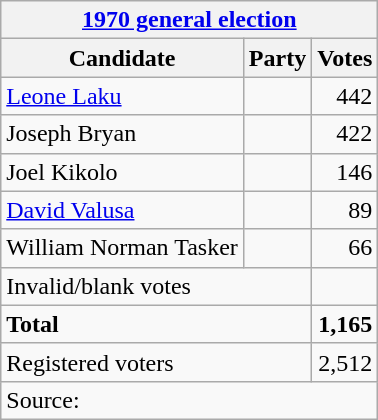<table class=wikitable style=text-align:left>
<tr>
<th colspan=3><a href='#'>1970 general election</a></th>
</tr>
<tr>
<th>Candidate</th>
<th>Party</th>
<th>Votes</th>
</tr>
<tr>
<td><a href='#'>Leone Laku</a></td>
<td></td>
<td align=right>442</td>
</tr>
<tr>
<td>Joseph Bryan</td>
<td></td>
<td align=right>422</td>
</tr>
<tr>
<td>Joel Kikolo</td>
<td></td>
<td align=right>146</td>
</tr>
<tr>
<td><a href='#'>David Valusa</a></td>
<td></td>
<td align=right>89</td>
</tr>
<tr>
<td>William Norman Tasker</td>
<td></td>
<td align=right>66</td>
</tr>
<tr>
<td colspan=2>Invalid/blank votes</td>
<td></td>
</tr>
<tr>
<td colspan=2><strong>Total</strong></td>
<td align=right><strong>1,165</strong></td>
</tr>
<tr>
<td colspan=2>Registered voters</td>
<td align=right>2,512</td>
</tr>
<tr>
<td colspan=3>Source: </td>
</tr>
</table>
